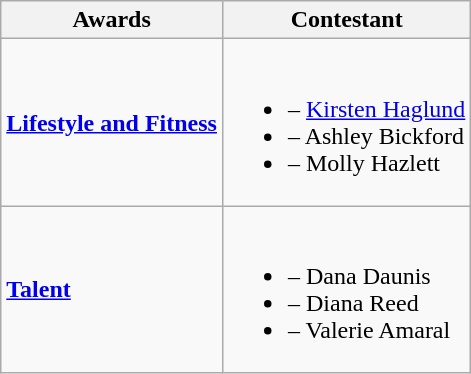<table class="wikitable">
<tr>
<th>Awards</th>
<th>Contestant</th>
</tr>
<tr>
<td><strong><a href='#'>Lifestyle and Fitness</a></strong></td>
<td><br><ul><li> – <a href='#'>Kirsten Haglund</a></li><li> – Ashley Bickford</li><li> – Molly Hazlett</li></ul></td>
</tr>
<tr>
<td><strong><a href='#'>Talent</a></strong></td>
<td><br><ul><li> – Dana Daunis</li><li> – Diana Reed</li><li> – Valerie Amaral</li></ul></td>
</tr>
</table>
